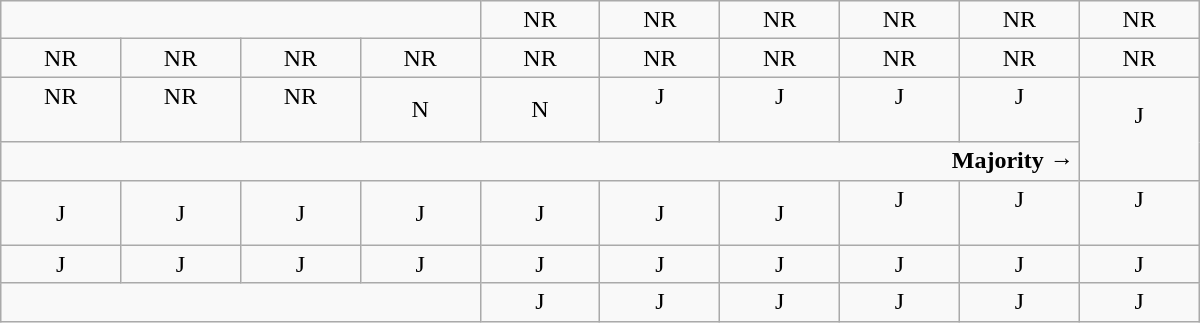<table class="wikitable" style="text-align:center" width=800px>
<tr>
<td colspan=4></td>
<td>NR</td>
<td>NR</td>
<td>NR</td>
<td>NR</td>
<td>NR</td>
<td>NR</td>
</tr>
<tr>
<td width=50px >NR</td>
<td width=50px >NR</td>
<td width=50px >NR</td>
<td width=50px >NR</td>
<td width=50px >NR</td>
<td width=50px >NR</td>
<td width=50px >NR</td>
<td width=50px >NR</td>
<td width=50px >NR</td>
<td width=50px >NR</td>
</tr>
<tr>
<td>NR<br><br></td>
<td>NR<br><br></td>
<td>NR<br><br></td>
<td>N</td>
<td>N</td>
<td>J<br><br></td>
<td>J<br><br></td>
<td>J<br><br></td>
<td>J<br><br></td>
<td rowspan=2 >J<br><br></td>
</tr>
<tr>
<td colspan=9 align=right><strong>Majority →</strong></td>
</tr>
<tr>
<td>J</td>
<td>J</td>
<td>J</td>
<td>J</td>
<td>J</td>
<td>J</td>
<td>J</td>
<td>J<br><br></td>
<td>J<br><br></td>
<td>J<br><br></td>
</tr>
<tr>
<td>J</td>
<td>J</td>
<td>J</td>
<td>J</td>
<td>J</td>
<td>J</td>
<td>J</td>
<td>J</td>
<td>J</td>
<td>J</td>
</tr>
<tr>
<td colspan=4></td>
<td>J</td>
<td>J</td>
<td>J</td>
<td>J</td>
<td>J</td>
<td>J</td>
</tr>
</table>
